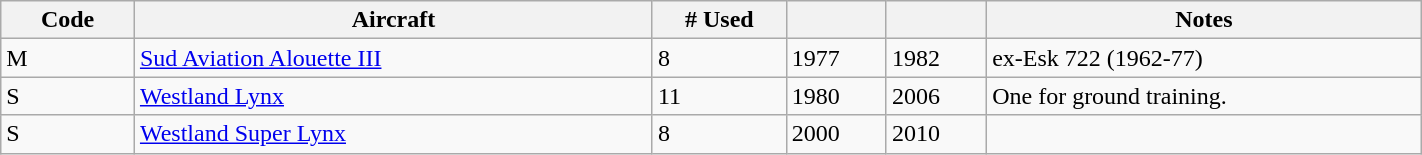<table class="wikitable sortable" width=75%>
<tr>
<th width=8%>Code</th>
<th width=31%>Aircraft</th>
<th width=8%># Used</th>
<th width=6%></th>
<th width=6%></th>
<th width=26%>Notes</th>
</tr>
<tr>
<td>M</td>
<td><a href='#'>Sud Aviation Alouette III</a></td>
<td>8</td>
<td>1977</td>
<td>1982</td>
<td>ex-Esk 722 (1962-77)</td>
</tr>
<tr>
<td>S</td>
<td><a href='#'>Westland Lynx</a></td>
<td>11</td>
<td>1980</td>
<td>2006</td>
<td>One for ground training.</td>
</tr>
<tr>
<td>S</td>
<td><a href='#'>Westland Super Lynx</a></td>
<td>8</td>
<td>2000</td>
<td>2010</td>
<td></td>
</tr>
</table>
